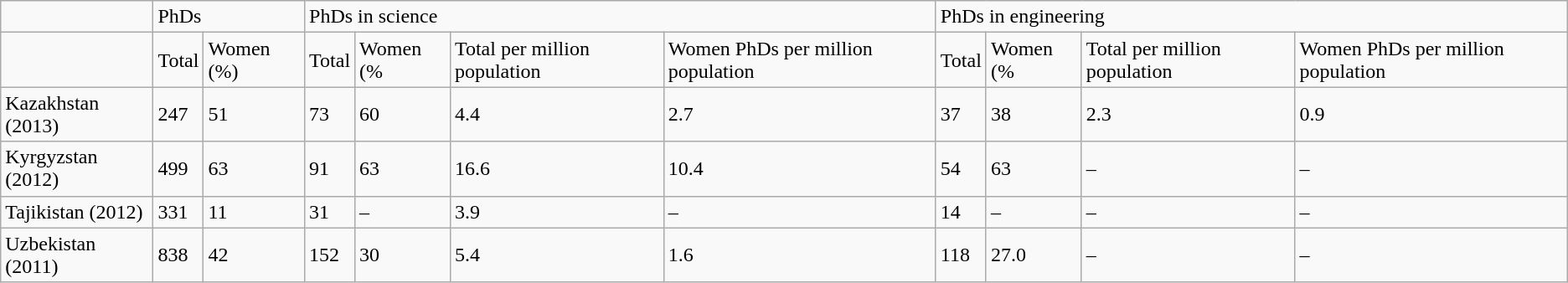<table class="wikitable">
<tr>
<td></td>
<td colspan="2">PhDs</td>
<td colspan="4">PhDs in science</td>
<td colspan="4">PhDs in engineering</td>
</tr>
<tr>
<td></td>
<td>Total</td>
<td>Women (%)</td>
<td>Total</td>
<td>Women (%</td>
<td>Total per million population</td>
<td>Women PhDs per million population</td>
<td>Total</td>
<td>Women (%</td>
<td>Total per million population</td>
<td>Women PhDs per million population</td>
</tr>
<tr>
<td>Kazakhstan (2013)</td>
<td>247</td>
<td>51</td>
<td>73</td>
<td>60</td>
<td>4.4</td>
<td>2.7</td>
<td>37</td>
<td>38</td>
<td>2.3</td>
<td>0.9</td>
</tr>
<tr>
<td>Kyrgyzstan (2012)</td>
<td>499</td>
<td>63</td>
<td>91</td>
<td>63</td>
<td>16.6</td>
<td>10.4</td>
<td>54</td>
<td>63</td>
<td>–</td>
<td>–</td>
</tr>
<tr>
<td>Tajikistan (2012)</td>
<td>331</td>
<td>11</td>
<td>31</td>
<td>–</td>
<td>3.9</td>
<td>–</td>
<td>14</td>
<td>–</td>
<td>–</td>
<td>–</td>
</tr>
<tr>
<td>Uzbekistan<br>(2011)</td>
<td>838</td>
<td>42</td>
<td>152</td>
<td>30</td>
<td>5.4</td>
<td>1.6</td>
<td>118</td>
<td>27.0</td>
<td>–</td>
<td>–</td>
</tr>
</table>
